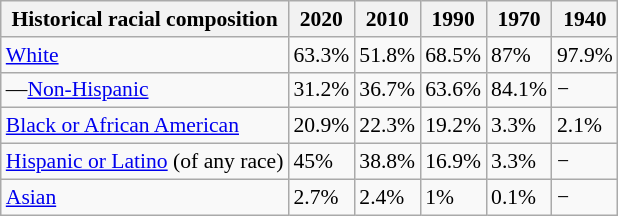<table class="wikitable sortable mw-collapsible mw-collapsed collapsible" style="font-size: 90%;">
<tr>
<th>Historical racial composition</th>
<th>2020</th>
<th>2010</th>
<th>1990</th>
<th>1970</th>
<th>1940</th>
</tr>
<tr>
<td><a href='#'>White</a></td>
<td>63.3%</td>
<td>51.8%</td>
<td>68.5%</td>
<td>87%</td>
<td>97.9%</td>
</tr>
<tr>
<td>—<a href='#'>Non-Hispanic</a></td>
<td>31.2%</td>
<td>36.7%</td>
<td>63.6%</td>
<td>84.1%</td>
<td>−</td>
</tr>
<tr>
<td><a href='#'>Black or African American</a></td>
<td>20.9%</td>
<td>22.3%</td>
<td>19.2%</td>
<td>3.3%</td>
<td>2.1%</td>
</tr>
<tr>
<td><a href='#'>Hispanic or Latino</a> (of any race)</td>
<td>45%</td>
<td>38.8%</td>
<td>16.9%</td>
<td>3.3%</td>
<td>−</td>
</tr>
<tr>
<td><a href='#'>Asian</a></td>
<td>2.7%</td>
<td>2.4%</td>
<td>1%</td>
<td>0.1%</td>
<td>−</td>
</tr>
</table>
